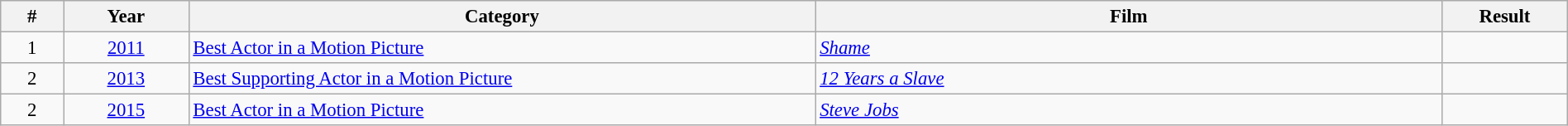<table class="wikitable" width="100%" cellpadding="5" style="font-size: 95%">
<tr>
<th width="2.5%">#</th>
<th width="5%">Year</th>
<th width="25%">Category</th>
<th width="25%">Film</th>
<th width="5%">Result</th>
</tr>
<tr>
<td style="text-align:center;">1</td>
<td style="text-align:center;"><a href='#'>2011</a></td>
<td><a href='#'>Best Actor in a Motion Picture</a></td>
<td><em><a href='#'>Shame</a></em></td>
<td></td>
</tr>
<tr>
<td style="text-align:center;">2</td>
<td style="text-align:center;"><a href='#'>2013</a></td>
<td><a href='#'>Best Supporting Actor in a Motion Picture</a></td>
<td><em><a href='#'>12 Years a Slave</a></em></td>
<td></td>
</tr>
<tr>
<td style="text-align:center;">2</td>
<td style="text-align:center;"><a href='#'>2015</a></td>
<td><a href='#'>Best Actor in a Motion Picture</a></td>
<td><em><a href='#'>Steve Jobs</a></em></td>
<td></td>
</tr>
</table>
